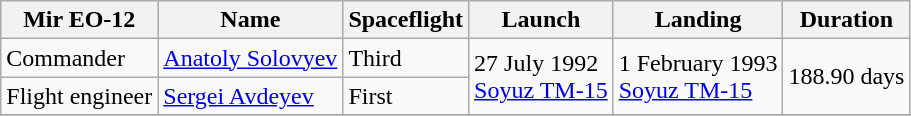<table class="wikitable">
<tr>
<th>Mir EO-12</th>
<th>Name</th>
<th>Spaceflight</th>
<th>Launch</th>
<th>Landing</th>
<th>Duration</th>
</tr>
<tr>
<td>Commander</td>
<td> <a href='#'>Anatoly Solovyev</a></td>
<td>Third</td>
<td rowspan="2">27 July 1992 <br> <a href='#'>Soyuz TM-15</a></td>
<td rowspan="2">1 February 1993 <br> <a href='#'>Soyuz TM-15</a></td>
<td rowspan="2">188.90 days</td>
</tr>
<tr>
<td>Flight engineer</td>
<td> <a href='#'>Sergei Avdeyev</a></td>
<td>First</td>
</tr>
<tr>
</tr>
</table>
